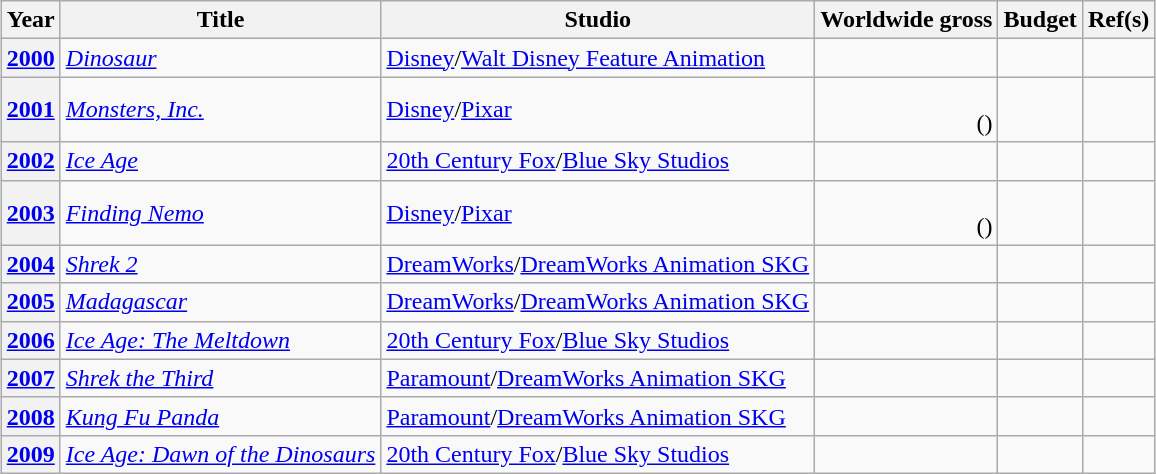<table class="wikitable sortable" style="margin:auto; margin:auto;">
<tr>
<th scope="col">Year</th>
<th scope="col">Title</th>
<th scope="col">Studio</th>
<th scope="col">Worldwide gross</th>
<th scope="col">Budget</th>
<th scope="col">Ref(s)</th>
</tr>
<tr>
<th scope="row"><a href='#'>2000</a></th>
<td><em><a href='#'>Dinosaur</a></em></td>
<td><a href='#'>Disney</a>/<a href='#'>Walt Disney Feature Animation</a></td>
<td align="right"></td>
<td align="right"></td>
<td style="text-align:center;"></td>
</tr>
<tr>
<th scope="row"><a href='#'>2001</a></th>
<td><em><a href='#'>Monsters, Inc.</a></em></td>
<td><a href='#'>Disney</a>/<a href='#'>Pixar</a></td>
<td align="right"><br> ()</td>
<td align="right"></td>
<td style="text-align:center;"></td>
</tr>
<tr>
<th scope="row"><a href='#'>2002</a></th>
<td><em><a href='#'>Ice Age</a></em></td>
<td><a href='#'>20th Century Fox</a>/<a href='#'>Blue Sky Studios</a></td>
<td align="right"></td>
<td align="right"></td>
<td style="text-align:center;"></td>
</tr>
<tr>
<th scope="row"><a href='#'>2003</a></th>
<td><em><a href='#'>Finding Nemo</a></em></td>
<td><a href='#'>Disney</a>/<a href='#'>Pixar</a></td>
<td align="right"><br> ()</td>
<td align="right"></td>
<td style="text-align:center;"></td>
</tr>
<tr>
<th scope="row"><a href='#'>2004</a></th>
<td><em><a href='#'>Shrek 2</a></em></td>
<td><a href='#'>DreamWorks</a>/<a href='#'>DreamWorks Animation SKG</a></td>
<td align="right"></td>
<td align="right"></td>
<td style="text-align:center;"></td>
</tr>
<tr>
<th scope="row"><a href='#'>2005</a></th>
<td><em><a href='#'>Madagascar</a></em></td>
<td><a href='#'>DreamWorks</a>/<a href='#'>DreamWorks Animation SKG</a></td>
<td align="right"></td>
<td align="right"></td>
<td style="text-align:center;"></td>
</tr>
<tr>
<th scope="row"><a href='#'>2006</a></th>
<td><em><a href='#'>Ice Age: The Meltdown</a></em></td>
<td><a href='#'>20th Century Fox</a>/<a href='#'>Blue Sky Studios</a></td>
<td align="right"></td>
<td align="right"></td>
<td style="text-align:center;"></td>
</tr>
<tr>
<th scope="row"><a href='#'>2007</a></th>
<td><em><a href='#'>Shrek the Third</a></em></td>
<td><a href='#'>Paramount</a>/<a href='#'>DreamWorks Animation SKG</a></td>
<td align="right"></td>
<td align="right"></td>
<td style="text-align:center;"></td>
</tr>
<tr>
<th scope="row"><a href='#'>2008</a></th>
<td><em><a href='#'>Kung Fu Panda</a></em></td>
<td><a href='#'>Paramount</a>/<a href='#'>DreamWorks Animation SKG</a></td>
<td align="right"></td>
<td align="right"></td>
<td style="text-align:center;"></td>
</tr>
<tr>
<th scope="row"><a href='#'>2009</a></th>
<td><em><a href='#'>Ice Age: Dawn of the Dinosaurs</a></em></td>
<td><a href='#'>20th Century Fox</a>/<a href='#'>Blue Sky Studios</a></td>
<td align="right"></td>
<td align="right"></td>
<td style="text-align:center;"></td>
</tr>
</table>
